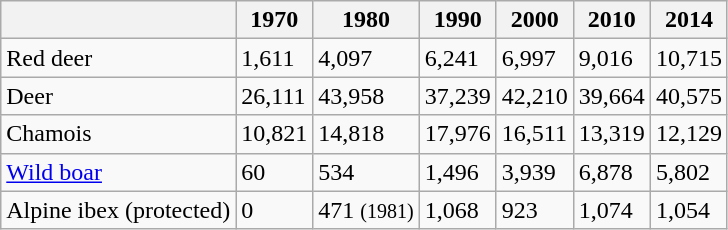<table class="wikitable">
<tr>
<th></th>
<th>1970</th>
<th>1980</th>
<th>1990</th>
<th>2000</th>
<th>2010</th>
<th>2014</th>
</tr>
<tr>
<td>Red deer</td>
<td>1,611</td>
<td>4,097</td>
<td>6,241</td>
<td>6,997</td>
<td>9,016</td>
<td>10,715</td>
</tr>
<tr>
<td>Deer</td>
<td>26,111</td>
<td>43,958</td>
<td>37,239</td>
<td>42,210</td>
<td>39,664</td>
<td>40,575</td>
</tr>
<tr>
<td>Chamois</td>
<td>10,821</td>
<td>14,818</td>
<td>17,976</td>
<td>16,511</td>
<td>13,319</td>
<td>12,129</td>
</tr>
<tr>
<td><a href='#'>Wild boar</a></td>
<td>60</td>
<td>534</td>
<td>1,496</td>
<td>3,939</td>
<td>6,878</td>
<td>5,802</td>
</tr>
<tr>
<td>Alpine ibex (protected)</td>
<td>0</td>
<td>471 <small>(1981)</small></td>
<td>1,068</td>
<td>923</td>
<td>1,074</td>
<td>1,054</td>
</tr>
</table>
